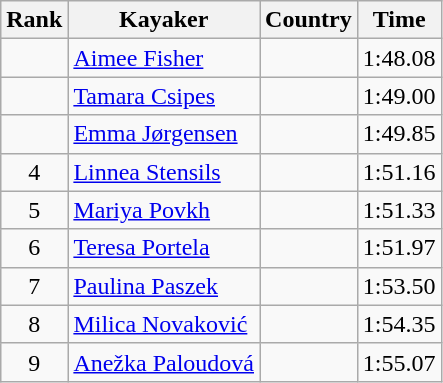<table class="wikitable" style="text-align:center">
<tr>
<th>Rank</th>
<th>Kayaker</th>
<th>Country</th>
<th>Time</th>
</tr>
<tr>
<td></td>
<td align="left"><a href='#'>Aimee Fisher</a></td>
<td align="left"></td>
<td>1:48.08</td>
</tr>
<tr>
<td></td>
<td align="left"><a href='#'>Tamara Csipes</a></td>
<td align="left"></td>
<td>1:49.00</td>
</tr>
<tr>
<td></td>
<td align="left"><a href='#'>Emma Jørgensen</a></td>
<td align="left"></td>
<td>1:49.85</td>
</tr>
<tr>
<td>4</td>
<td align="left"><a href='#'>Linnea Stensils</a></td>
<td align="left"></td>
<td>1:51.16</td>
</tr>
<tr>
<td>5</td>
<td align="left"><a href='#'>Mariya Povkh</a></td>
<td align="left"></td>
<td>1:51.33</td>
</tr>
<tr>
<td>6</td>
<td align="left"><a href='#'>Teresa Portela</a></td>
<td align="left"></td>
<td>1:51.97</td>
</tr>
<tr>
<td>7</td>
<td align="left"><a href='#'>Paulina Paszek</a></td>
<td align="left"></td>
<td>1:53.50</td>
</tr>
<tr>
<td>8</td>
<td align="left"><a href='#'>Milica Novaković</a></td>
<td align="left"></td>
<td>1:54.35</td>
</tr>
<tr>
<td>9</td>
<td align="left"><a href='#'>Anežka Paloudová</a></td>
<td align="left"></td>
<td>1:55.07</td>
</tr>
</table>
